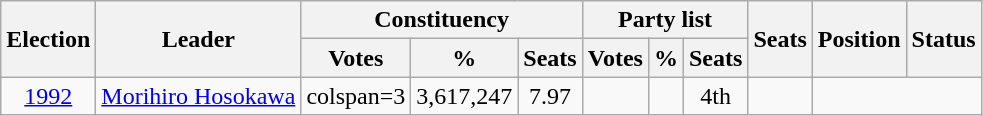<table class="wikitable" style="text-align:center">
<tr>
<th rowspan="2">Election</th>
<th rowspan="2">Leader</th>
<th colspan="3">Constituency</th>
<th colspan="3">Party list</th>
<th rowspan="2">Seats</th>
<th rowspan="2">Position</th>
<th rowspan="2">Status</th>
</tr>
<tr>
<th>Votes</th>
<th>%</th>
<th>Seats</th>
<th>Votes</th>
<th>%</th>
<th>Seats</th>
</tr>
<tr>
<td><a href='#'>1992</a></td>
<td><a href='#'>Morihiro Hosokawa</a></td>
<td>colspan=3 </td>
<td>3,617,247</td>
<td>7.97</td>
<td></td>
<td></td>
<td>4th</td>
<td></td>
</tr>
</table>
